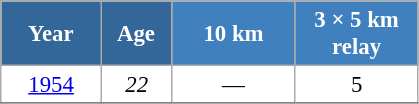<table class="wikitable" style="font-size:95%; text-align:center; border:grey solid 1px; border-collapse:collapse; background:#ffffff;">
<tr>
<th style="background-color:#369; color:white; width:60px;"> Year </th>
<th style="background-color:#369; color:white; width:40px;"> Age </th>
<th style="background-color:#4180be; color:white; width:75px;"> 10 km </th>
<th style="background-color:#4180be; color:white; width:75px;"> 3 × 5 km <br> relay </th>
</tr>
<tr>
<td><a href='#'>1954</a></td>
<td><em>22</em></td>
<td>—</td>
<td>5</td>
</tr>
<tr>
</tr>
</table>
